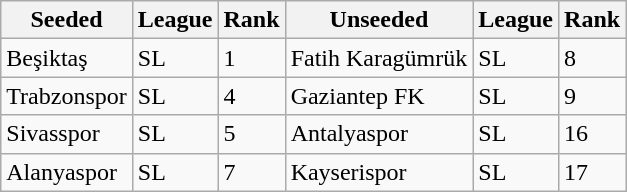<table class="wikitable">
<tr>
<th>Seeded</th>
<th>League</th>
<th>Rank</th>
<th>Unseeded</th>
<th>League</th>
<th>Rank</th>
</tr>
<tr>
<td>Beşiktaş</td>
<td>SL</td>
<td>1</td>
<td>Fatih Karagümrük</td>
<td>SL</td>
<td>8</td>
</tr>
<tr>
<td>Trabzonspor</td>
<td>SL</td>
<td>4</td>
<td>Gaziantep FK</td>
<td>SL</td>
<td>9</td>
</tr>
<tr>
<td>Sivasspor</td>
<td>SL</td>
<td>5</td>
<td>Antalyaspor</td>
<td>SL</td>
<td>16</td>
</tr>
<tr>
<td>Alanyaspor</td>
<td>SL</td>
<td>7</td>
<td>Kayserispor</td>
<td>SL</td>
<td>17</td>
</tr>
</table>
